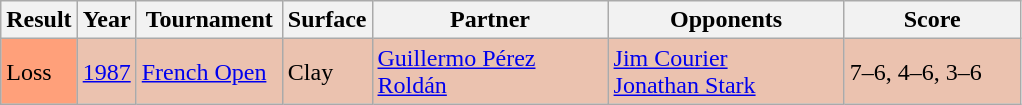<table class="sortable wikitable">
<tr>
<th style="width:40px;">Result</th>
<th style="width:30px;">Year</th>
<th style="width:90px;">Tournament</th>
<th style="width:40px;">Surface</th>
<th style="width:150px;">Partner</th>
<th style="width:150px;">Opponents</th>
<th style="width:110px;" class="unsortable">Score</th>
</tr>
<tr style="background:#ebc2af;">
<td style="background:#ffa07a;">Loss</td>
<td><a href='#'>1987</a></td>
<td><a href='#'>French Open</a></td>
<td>Clay</td>
<td> <a href='#'>Guillermo Pérez Roldán</a></td>
<td> <a href='#'>Jim Courier</a> <br>  <a href='#'>Jonathan Stark</a></td>
<td>7–6, 4–6, 3–6</td>
</tr>
</table>
